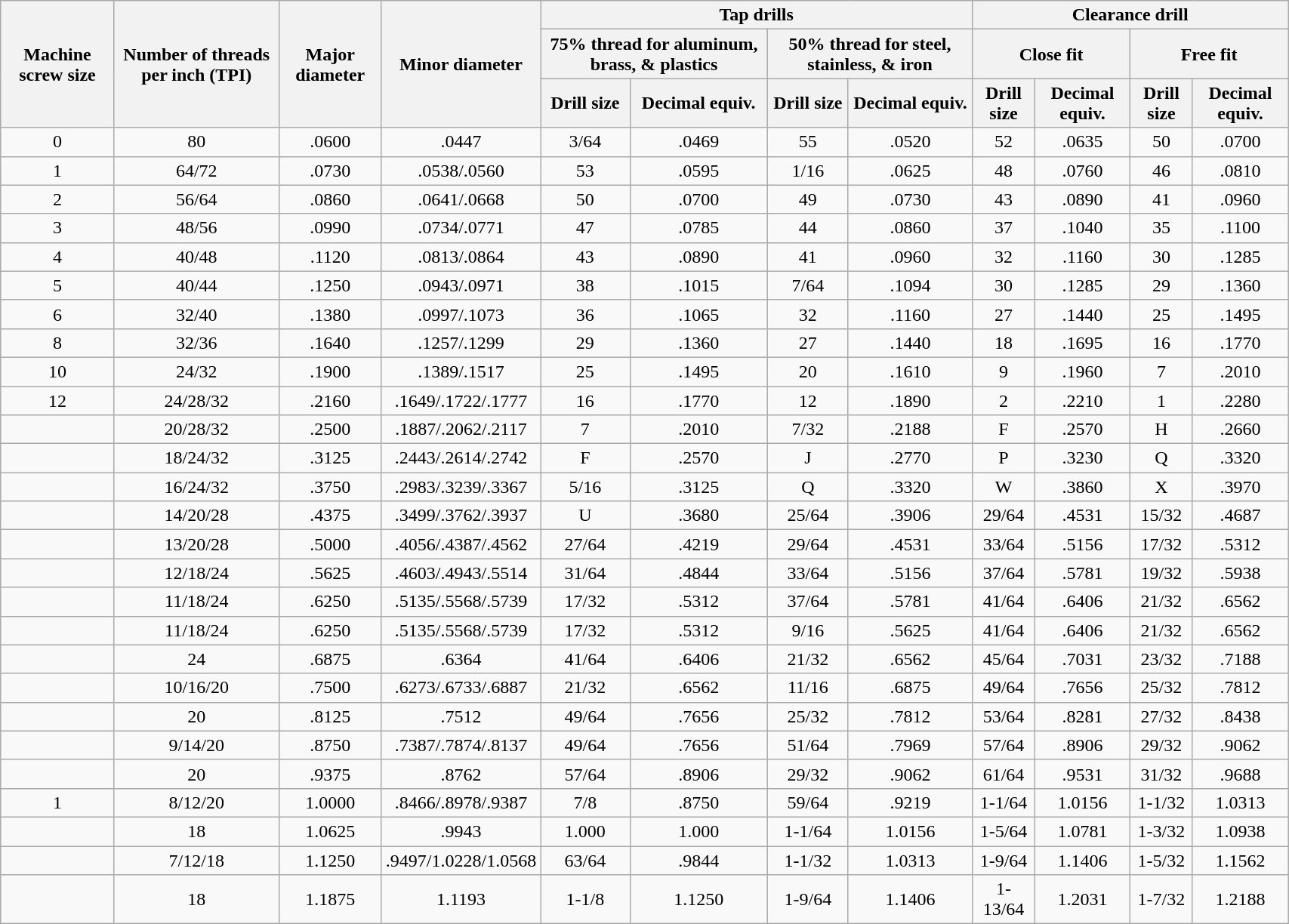<table class="wikitable" style="text-align:center; width:90%;" align="center">
<tr>
<th rowspan="3">Machine screw size</th>
<th rowspan="3">Number of threads per inch (TPI)</th>
<th rowspan="3">Major diameter</th>
<th rowspan="3">Minor diameter</th>
<th colspan="4">Tap drills</th>
<th colspan="4">Clearance drill</th>
</tr>
<tr>
<th colspan="2">75% thread for aluminum, brass, & plastics</th>
<th colspan="2">50% thread for steel, stainless, & iron</th>
<th colspan="2">Close fit</th>
<th colspan="2">Free fit</th>
</tr>
<tr>
<th>Drill size</th>
<th>Decimal equiv.</th>
<th>Drill size</th>
<th>Decimal equiv.</th>
<th>Drill size</th>
<th>Decimal equiv.</th>
<th>Drill size</th>
<th>Decimal equiv.</th>
</tr>
<tr>
<td>0</td>
<td>80</td>
<td>.0600</td>
<td>.0447</td>
<td>3/64</td>
<td>.0469</td>
<td>55</td>
<td>.0520</td>
<td>52</td>
<td>.0635</td>
<td>50</td>
<td>.0700</td>
</tr>
<tr>
<td>1</td>
<td>64/72</td>
<td>.0730</td>
<td>.0538/.0560</td>
<td>53</td>
<td>.0595</td>
<td>1/16</td>
<td>.0625</td>
<td>48</td>
<td>.0760</td>
<td>46</td>
<td>.0810</td>
</tr>
<tr>
<td>2</td>
<td>56/64</td>
<td>.0860</td>
<td>.0641/.0668</td>
<td>50</td>
<td>.0700</td>
<td>49</td>
<td>.0730</td>
<td>43</td>
<td>.0890</td>
<td>41</td>
<td>.0960</td>
</tr>
<tr>
<td>3</td>
<td>48/56</td>
<td>.0990</td>
<td>.0734/.0771</td>
<td>47</td>
<td>.0785</td>
<td>44</td>
<td>.0860</td>
<td>37</td>
<td>.1040</td>
<td>35</td>
<td>.1100</td>
</tr>
<tr>
<td>4</td>
<td>40/48</td>
<td>.1120</td>
<td>.0813/.0864</td>
<td>43</td>
<td>.0890</td>
<td>41</td>
<td>.0960</td>
<td>32</td>
<td>.1160</td>
<td>30</td>
<td>.1285</td>
</tr>
<tr>
<td>5</td>
<td>40/44</td>
<td>.1250</td>
<td>.0943/.0971</td>
<td>38</td>
<td>.1015</td>
<td>7/64</td>
<td>.1094</td>
<td>30</td>
<td>.1285</td>
<td>29</td>
<td>.1360</td>
</tr>
<tr>
<td>6</td>
<td>32/40</td>
<td>.1380</td>
<td>.0997/.1073</td>
<td>36</td>
<td>.1065</td>
<td>32</td>
<td>.1160</td>
<td>27</td>
<td>.1440</td>
<td>25</td>
<td>.1495</td>
</tr>
<tr>
<td>8</td>
<td>32/36</td>
<td>.1640</td>
<td>.1257/.1299</td>
<td>29</td>
<td>.1360</td>
<td>27</td>
<td>.1440</td>
<td>18</td>
<td>.1695</td>
<td>16</td>
<td>.1770</td>
</tr>
<tr>
<td>10</td>
<td>24/32</td>
<td>.1900</td>
<td>.1389/.1517</td>
<td>25</td>
<td>.1495</td>
<td>20</td>
<td>.1610</td>
<td>9</td>
<td>.1960</td>
<td>7</td>
<td>.2010</td>
</tr>
<tr>
<td>12</td>
<td>24/28/32</td>
<td>.2160</td>
<td>.1649/.1722/.1777</td>
<td>16</td>
<td>.1770</td>
<td>12</td>
<td>.1890</td>
<td>2</td>
<td>.2210</td>
<td>1</td>
<td>.2280</td>
</tr>
<tr>
<td></td>
<td>20/28/32</td>
<td>.2500</td>
<td>.1887/.2062/.2117</td>
<td>7</td>
<td>.2010</td>
<td>7/32</td>
<td>.2188</td>
<td>F</td>
<td>.2570</td>
<td>H</td>
<td>.2660</td>
</tr>
<tr>
<td></td>
<td>18/24/32</td>
<td>.3125</td>
<td>.2443/.2614/.2742</td>
<td>F</td>
<td>.2570</td>
<td>J</td>
<td>.2770</td>
<td>P</td>
<td>.3230</td>
<td>Q</td>
<td>.3320</td>
</tr>
<tr>
<td></td>
<td>16/24/32</td>
<td>.3750</td>
<td>.2983/.3239/.3367</td>
<td>5/16</td>
<td>.3125</td>
<td>Q</td>
<td>.3320</td>
<td>W</td>
<td>.3860</td>
<td>X</td>
<td>.3970</td>
</tr>
<tr>
<td></td>
<td>14/20/28</td>
<td>.4375</td>
<td>.3499/.3762/.3937</td>
<td>U</td>
<td>.3680</td>
<td>25/64</td>
<td>.3906</td>
<td>29/64</td>
<td>.4531</td>
<td>15/32</td>
<td>.4687</td>
</tr>
<tr>
<td></td>
<td>13/20/28</td>
<td>.5000</td>
<td>.4056/.4387/.4562</td>
<td>27/64</td>
<td>.4219</td>
<td>29/64</td>
<td>.4531</td>
<td>33/64</td>
<td>.5156</td>
<td>17/32</td>
<td>.5312</td>
</tr>
<tr>
<td></td>
<td>12/18/24</td>
<td>.5625</td>
<td>.4603/.4943/.5514</td>
<td>31/64</td>
<td>.4844</td>
<td>33/64</td>
<td>.5156</td>
<td>37/64</td>
<td>.5781</td>
<td>19/32</td>
<td>.5938</td>
</tr>
<tr>
<td></td>
<td>11/18/24</td>
<td>.6250</td>
<td>.5135/.5568/.5739</td>
<td>17/32</td>
<td>.5312</td>
<td>37/64</td>
<td>.5781</td>
<td>41/64</td>
<td>.6406</td>
<td>21/32</td>
<td>.6562</td>
</tr>
<tr>
<td></td>
<td>11/18/24</td>
<td>.6250</td>
<td>.5135/.5568/.5739</td>
<td>17/32</td>
<td>.5312</td>
<td>9/16</td>
<td>.5625</td>
<td>41/64</td>
<td>.6406</td>
<td>21/32</td>
<td>.6562</td>
</tr>
<tr>
<td></td>
<td>24</td>
<td>.6875</td>
<td>.6364</td>
<td>41/64</td>
<td>.6406</td>
<td>21/32</td>
<td>.6562</td>
<td>45/64</td>
<td>.7031</td>
<td>23/32</td>
<td>.7188</td>
</tr>
<tr>
<td></td>
<td>10/16/20</td>
<td>.7500</td>
<td>.6273/.6733/.6887</td>
<td>21/32</td>
<td>.6562</td>
<td>11/16</td>
<td>.6875</td>
<td>49/64</td>
<td>.7656</td>
<td>25/32</td>
<td>.7812</td>
</tr>
<tr>
<td></td>
<td>20</td>
<td>.8125</td>
<td>.7512</td>
<td>49/64</td>
<td>.7656</td>
<td>25/32</td>
<td>.7812</td>
<td>53/64</td>
<td>.8281</td>
<td>27/32</td>
<td>.8438</td>
</tr>
<tr>
<td></td>
<td>9/14/20</td>
<td>.8750</td>
<td>.7387/.7874/.8137</td>
<td>49/64</td>
<td>.7656</td>
<td>51/64</td>
<td>.7969</td>
<td>57/64</td>
<td>.8906</td>
<td>29/32</td>
<td>.9062</td>
</tr>
<tr>
<td></td>
<td>20</td>
<td>.9375</td>
<td>.8762</td>
<td>57/64</td>
<td>.8906</td>
<td>29/32</td>
<td>.9062</td>
<td>61/64</td>
<td>.9531</td>
<td>31/32</td>
<td>.9688</td>
</tr>
<tr>
<td>1</td>
<td>8/12/20</td>
<td>1.0000</td>
<td>.8466/.8978/.9387</td>
<td>7/8</td>
<td>.8750</td>
<td>59/64</td>
<td>.9219</td>
<td>1-1/64</td>
<td>1.0156</td>
<td>1-1/32</td>
<td>1.0313</td>
</tr>
<tr>
<td></td>
<td>18</td>
<td>1.0625</td>
<td>.9943</td>
<td>1.000</td>
<td>1.000</td>
<td>1-1/64</td>
<td>1.0156</td>
<td>1-5/64</td>
<td>1.0781</td>
<td>1-3/32</td>
<td>1.0938</td>
</tr>
<tr>
<td></td>
<td>7/12/18</td>
<td>1.1250</td>
<td>.9497/1.0228/1.0568</td>
<td>63/64</td>
<td>.9844</td>
<td>1-1/32</td>
<td>1.0313</td>
<td>1-9/64</td>
<td>1.1406</td>
<td>1-5/32</td>
<td>1.1562</td>
</tr>
<tr>
<td></td>
<td>18</td>
<td>1.1875</td>
<td>1.1193</td>
<td>1-1/8</td>
<td>1.1250</td>
<td>1-9/64</td>
<td>1.1406</td>
<td>1-13/64</td>
<td>1.2031</td>
<td>1-7/32</td>
<td>1.2188</td>
</tr>
</table>
